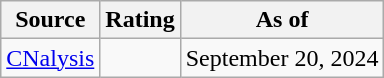<table class="wikitable">
<tr>
<th>Source</th>
<th>Rating</th>
<th>As of</th>
</tr>
<tr>
<td><a href='#'>CNalysis</a></td>
<td></td>
<td>September 20, 2024</td>
</tr>
</table>
